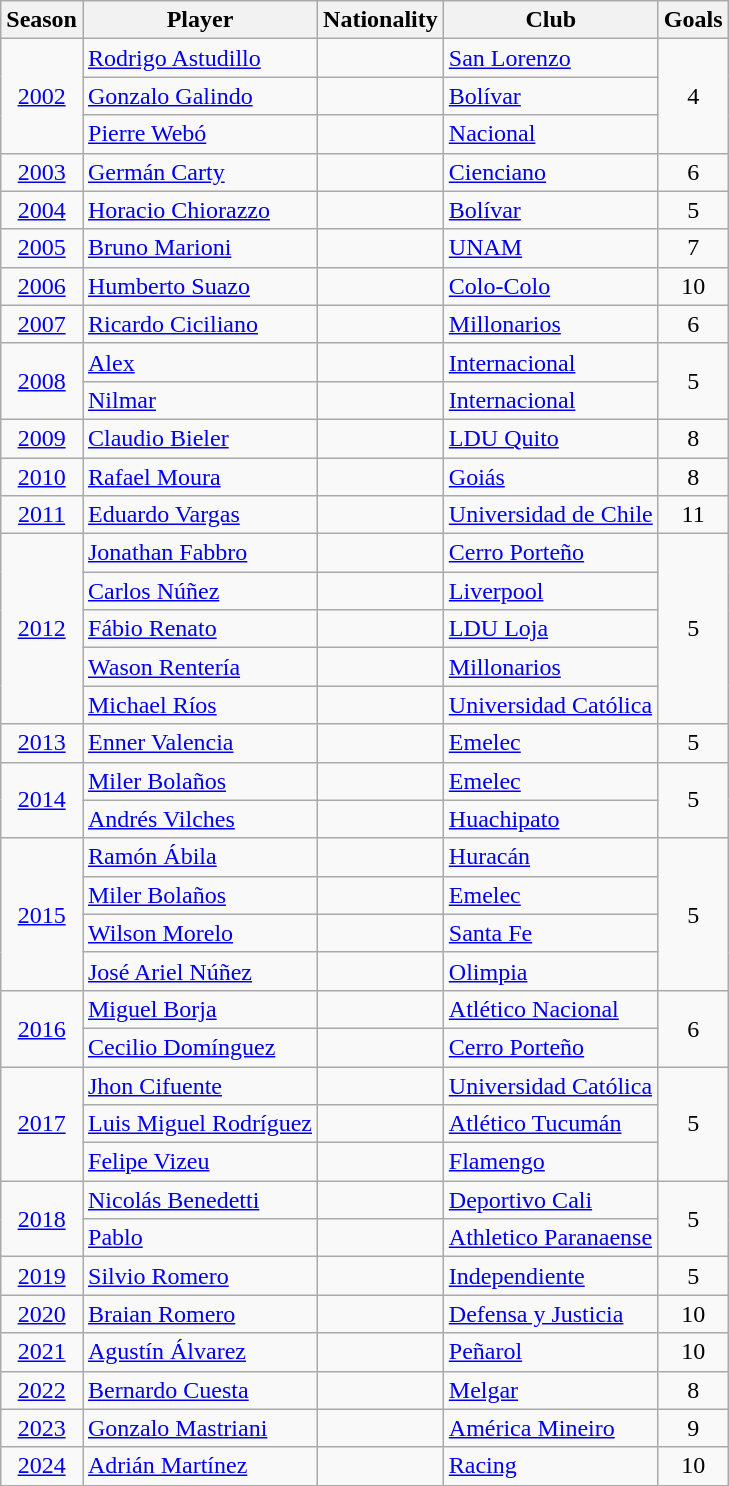<table class="wikitable sortable">
<tr>
<th>Season</th>
<th>Player</th>
<th>Nationality</th>
<th>Club</th>
<th>Goals</th>
</tr>
<tr>
<td rowspan=3 align=center><a href='#'>2002</a></td>
<td><a href='#'>Rodrigo Astudillo</a></td>
<td></td>
<td> <a href='#'>San Lorenzo</a></td>
<td rowspan=3 align=center>4</td>
</tr>
<tr>
<td><a href='#'>Gonzalo Galindo</a></td>
<td></td>
<td> <a href='#'>Bolívar</a></td>
</tr>
<tr>
<td><a href='#'>Pierre Webó</a></td>
<td></td>
<td> <a href='#'>Nacional</a></td>
</tr>
<tr>
<td align=center><a href='#'>2003</a></td>
<td><a href='#'>Germán Carty</a></td>
<td></td>
<td> <a href='#'>Cienciano</a></td>
<td align=center>6</td>
</tr>
<tr>
<td align=center><a href='#'>2004</a></td>
<td><a href='#'>Horacio Chiorazzo</a></td>
<td></td>
<td> <a href='#'>Bolívar</a></td>
<td align=center>5</td>
</tr>
<tr>
<td align=center><a href='#'>2005</a></td>
<td><a href='#'>Bruno Marioni</a></td>
<td></td>
<td> <a href='#'>UNAM</a></td>
<td align=center>7</td>
</tr>
<tr>
<td align=center><a href='#'>2006</a></td>
<td><a href='#'>Humberto Suazo</a></td>
<td></td>
<td> <a href='#'>Colo-Colo</a></td>
<td align=center>10</td>
</tr>
<tr>
<td align=center><a href='#'>2007</a></td>
<td><a href='#'>Ricardo Ciciliano</a></td>
<td></td>
<td> <a href='#'>Millonarios</a></td>
<td align=center>6</td>
</tr>
<tr>
<td rowspan=2 align=center><a href='#'>2008</a></td>
<td><a href='#'>Alex</a></td>
<td></td>
<td> <a href='#'>Internacional</a></td>
<td rowspan=2 align=center>5</td>
</tr>
<tr>
<td><a href='#'>Nilmar</a></td>
<td></td>
<td> <a href='#'>Internacional</a></td>
</tr>
<tr>
<td align=center><a href='#'>2009</a></td>
<td><a href='#'>Claudio Bieler</a></td>
<td></td>
<td> <a href='#'>LDU Quito</a></td>
<td align=center>8</td>
</tr>
<tr>
<td align=center><a href='#'>2010</a></td>
<td><a href='#'>Rafael Moura</a></td>
<td></td>
<td> <a href='#'>Goiás</a></td>
<td align=center>8</td>
</tr>
<tr>
<td align=center><a href='#'>2011</a></td>
<td><a href='#'>Eduardo Vargas</a></td>
<td></td>
<td> <a href='#'>Universidad de Chile</a></td>
<td align=center>11</td>
</tr>
<tr>
<td rowspan=5 align=center><a href='#'>2012</a></td>
<td><a href='#'>Jonathan Fabbro</a></td>
<td></td>
<td> <a href='#'>Cerro Porteño</a></td>
<td rowspan=5 align=center>5</td>
</tr>
<tr>
<td><a href='#'>Carlos Núñez</a></td>
<td></td>
<td> <a href='#'>Liverpool</a></td>
</tr>
<tr>
<td><a href='#'>Fábio Renato</a></td>
<td></td>
<td> <a href='#'>LDU Loja</a></td>
</tr>
<tr>
<td><a href='#'>Wason Rentería</a></td>
<td></td>
<td> <a href='#'>Millonarios</a></td>
</tr>
<tr>
<td><a href='#'>Michael Ríos</a></td>
<td></td>
<td> <a href='#'>Universidad Católica</a></td>
</tr>
<tr>
<td align=center><a href='#'>2013</a></td>
<td><a href='#'>Enner Valencia</a></td>
<td></td>
<td> <a href='#'>Emelec</a></td>
<td align=center>5</td>
</tr>
<tr>
<td rowspan=2 align=center><a href='#'>2014</a></td>
<td><a href='#'>Miler Bolaños</a></td>
<td></td>
<td> <a href='#'>Emelec</a></td>
<td rowspan=2 align=center>5</td>
</tr>
<tr>
<td><a href='#'>Andrés Vilches</a></td>
<td></td>
<td> <a href='#'>Huachipato</a></td>
</tr>
<tr>
<td rowspan=4 align=center><a href='#'>2015</a></td>
<td><a href='#'>Ramón Ábila</a></td>
<td></td>
<td> <a href='#'>Huracán</a></td>
<td rowspan=4 align=center>5</td>
</tr>
<tr>
<td><a href='#'>Miler Bolaños</a></td>
<td></td>
<td> <a href='#'>Emelec</a></td>
</tr>
<tr>
<td><a href='#'>Wilson Morelo</a></td>
<td></td>
<td> <a href='#'>Santa Fe</a></td>
</tr>
<tr>
<td><a href='#'>José Ariel Núñez</a></td>
<td></td>
<td> <a href='#'>Olimpia</a></td>
</tr>
<tr>
<td rowspan=2 align=center><a href='#'>2016</a></td>
<td><a href='#'>Miguel Borja</a></td>
<td></td>
<td> <a href='#'>Atlético Nacional</a></td>
<td rowspan=2 align=center>6</td>
</tr>
<tr>
<td><a href='#'>Cecilio Domínguez</a></td>
<td></td>
<td> <a href='#'>Cerro Porteño</a></td>
</tr>
<tr>
<td rowspan=3 align=center><a href='#'>2017</a></td>
<td><a href='#'>Jhon Cifuente</a></td>
<td></td>
<td> <a href='#'>Universidad Católica</a></td>
<td rowspan=3 align=center>5</td>
</tr>
<tr>
<td><a href='#'>Luis Miguel Rodríguez</a></td>
<td></td>
<td> <a href='#'>Atlético Tucumán</a></td>
</tr>
<tr>
<td><a href='#'>Felipe Vizeu</a></td>
<td></td>
<td> <a href='#'>Flamengo</a></td>
</tr>
<tr>
<td rowspan=2 align=center><a href='#'>2018</a></td>
<td><a href='#'>Nicolás Benedetti</a></td>
<td></td>
<td> <a href='#'>Deportivo Cali</a></td>
<td rowspan=2 align=center>5</td>
</tr>
<tr>
<td><a href='#'>Pablo</a></td>
<td></td>
<td> <a href='#'>Athletico Paranaense</a></td>
</tr>
<tr>
<td align=center><a href='#'>2019</a></td>
<td><a href='#'>Silvio Romero</a></td>
<td></td>
<td> <a href='#'>Independiente</a></td>
<td align=center>5</td>
</tr>
<tr>
<td align=center><a href='#'>2020</a></td>
<td><a href='#'>Braian Romero</a></td>
<td></td>
<td> <a href='#'>Defensa y Justicia</a></td>
<td align=center>10</td>
</tr>
<tr>
<td align=center><a href='#'>2021</a></td>
<td><a href='#'>Agustín Álvarez</a></td>
<td></td>
<td> <a href='#'>Peñarol</a></td>
<td align=center>10</td>
</tr>
<tr>
<td align=center><a href='#'>2022</a></td>
<td><a href='#'>Bernardo Cuesta</a></td>
<td></td>
<td> <a href='#'>Melgar</a></td>
<td align=center>8</td>
</tr>
<tr>
<td align=center><a href='#'>2023</a></td>
<td><a href='#'>Gonzalo Mastriani</a></td>
<td></td>
<td> <a href='#'>América Mineiro</a></td>
<td align=center>9</td>
</tr>
<tr>
<td align=center><a href='#'>2024</a></td>
<td><a href='#'>Adrián Martínez</a></td>
<td></td>
<td> <a href='#'>Racing</a></td>
<td align=center>10</td>
</tr>
</table>
